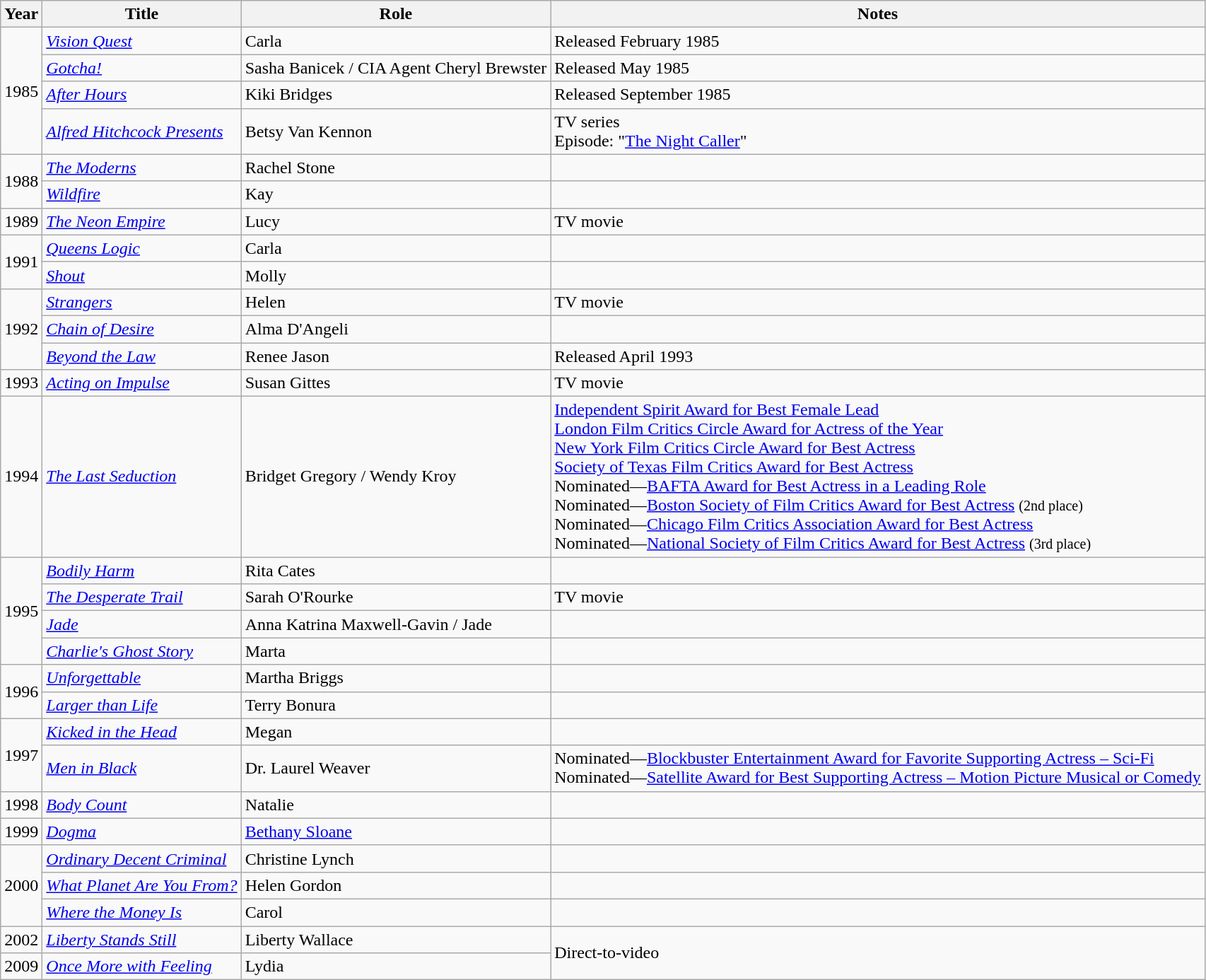<table class="wikitable sortable">
<tr>
<th>Year</th>
<th>Title</th>
<th>Role</th>
<th class="unsortable">Notes</th>
</tr>
<tr>
<td rowspan="4">1985</td>
<td><em><a href='#'>Vision Quest</a></em></td>
<td>Carla</td>
<td>Released February 1985</td>
</tr>
<tr>
<td><em><a href='#'>Gotcha!</a></em></td>
<td>Sasha Banicek / CIA Agent Cheryl Brewster</td>
<td>Released May 1985</td>
</tr>
<tr>
<td><em><a href='#'>After Hours</a></em></td>
<td>Kiki Bridges</td>
<td>Released September 1985</td>
</tr>
<tr>
<td><em><a href='#'>Alfred Hitchcock Presents</a></em></td>
<td>Betsy Van Kennon</td>
<td>TV series<br>Episode: "<a href='#'>The Night Caller</a>"</td>
</tr>
<tr>
<td rowspan="2">1988</td>
<td><em><a href='#'>The Moderns</a></em></td>
<td>Rachel Stone</td>
<td></td>
</tr>
<tr>
<td><em><a href='#'>Wildfire</a></em></td>
<td>Kay</td>
<td></td>
</tr>
<tr>
<td>1989</td>
<td><em><a href='#'>The Neon Empire</a></em></td>
<td>Lucy</td>
<td>TV movie</td>
</tr>
<tr>
<td rowspan="2">1991</td>
<td><em><a href='#'>Queens Logic</a></em></td>
<td>Carla</td>
<td></td>
</tr>
<tr>
<td><em><a href='#'>Shout</a></em></td>
<td>Molly</td>
<td></td>
</tr>
<tr>
<td rowspan="3">1992</td>
<td><em><a href='#'>Strangers</a></em></td>
<td>Helen</td>
<td>TV movie</td>
</tr>
<tr>
<td><em><a href='#'>Chain of Desire</a></em></td>
<td>Alma D'Angeli</td>
<td></td>
</tr>
<tr>
<td><em><a href='#'>Beyond the Law</a></em></td>
<td>Renee Jason</td>
<td>Released 	April 1993</td>
</tr>
<tr>
<td>1993</td>
<td><em><a href='#'>Acting on Impulse</a></em></td>
<td>Susan Gittes</td>
<td>TV movie</td>
</tr>
<tr>
<td>1994</td>
<td><em><a href='#'>The Last Seduction</a></em></td>
<td>Bridget Gregory / Wendy Kroy</td>
<td><a href='#'>Independent Spirit Award for Best Female Lead</a><br><a href='#'>London Film Critics Circle Award for Actress of the Year</a><br><a href='#'>New York Film Critics Circle Award for Best Actress</a><br><a href='#'>Society of Texas Film Critics Award for Best Actress</a><br>Nominated—<a href='#'>BAFTA Award for Best Actress in a Leading Role</a><br>Nominated—<a href='#'>Boston Society of Film Critics Award for Best Actress</a> <small>(2nd place)</small><br>Nominated—<a href='#'>Chicago Film Critics Association Award for Best Actress</a><br>Nominated—<a href='#'>National Society of Film Critics Award for Best Actress</a> <small>(3rd place)</small></td>
</tr>
<tr>
<td rowspan="4">1995</td>
<td><em><a href='#'>Bodily Harm</a></em></td>
<td>Rita Cates</td>
<td></td>
</tr>
<tr>
<td><em><a href='#'>The Desperate Trail</a></em></td>
<td>Sarah O'Rourke</td>
<td>TV movie</td>
</tr>
<tr>
<td><em><a href='#'>Jade</a></em></td>
<td>Anna Katrina Maxwell-Gavin / Jade</td>
<td></td>
</tr>
<tr>
<td><em><a href='#'>Charlie's Ghost Story</a></em></td>
<td>Marta</td>
<td></td>
</tr>
<tr>
<td rowspan="2">1996</td>
<td><em><a href='#'>Unforgettable</a></em></td>
<td>Martha Briggs</td>
<td></td>
</tr>
<tr>
<td><em><a href='#'>Larger than Life</a></em></td>
<td>Terry Bonura</td>
<td></td>
</tr>
<tr>
<td rowspan="2">1997</td>
<td><em><a href='#'>Kicked in the Head</a></em></td>
<td>Megan</td>
<td></td>
</tr>
<tr>
<td><em><a href='#'>Men in Black</a></em></td>
<td>Dr. Laurel Weaver</td>
<td>Nominated—<a href='#'>Blockbuster Entertainment Award for Favorite Supporting Actress – Sci-Fi</a><br>Nominated—<a href='#'>Satellite Award for Best Supporting Actress – Motion Picture Musical or Comedy</a></td>
</tr>
<tr>
<td>1998</td>
<td><em><a href='#'>Body Count</a></em></td>
<td>Natalie</td>
<td></td>
</tr>
<tr>
<td>1999</td>
<td><em><a href='#'>Dogma</a></em></td>
<td><a href='#'>Bethany Sloane</a></td>
<td></td>
</tr>
<tr>
<td rowspan="3">2000</td>
<td><em><a href='#'>Ordinary Decent Criminal</a></em></td>
<td>Christine Lynch</td>
<td></td>
</tr>
<tr>
<td><em><a href='#'>What Planet Are You From?</a></em></td>
<td>Helen Gordon</td>
<td></td>
</tr>
<tr>
<td><em><a href='#'>Where the Money Is</a></em></td>
<td>Carol</td>
<td></td>
</tr>
<tr>
<td>2002</td>
<td><em><a href='#'>Liberty Stands Still</a></em></td>
<td>Liberty Wallace</td>
<td rowspan="2">Direct-to-video</td>
</tr>
<tr>
<td>2009</td>
<td><em><a href='#'>Once More with Feeling</a></em></td>
<td>Lydia</td>
</tr>
</table>
